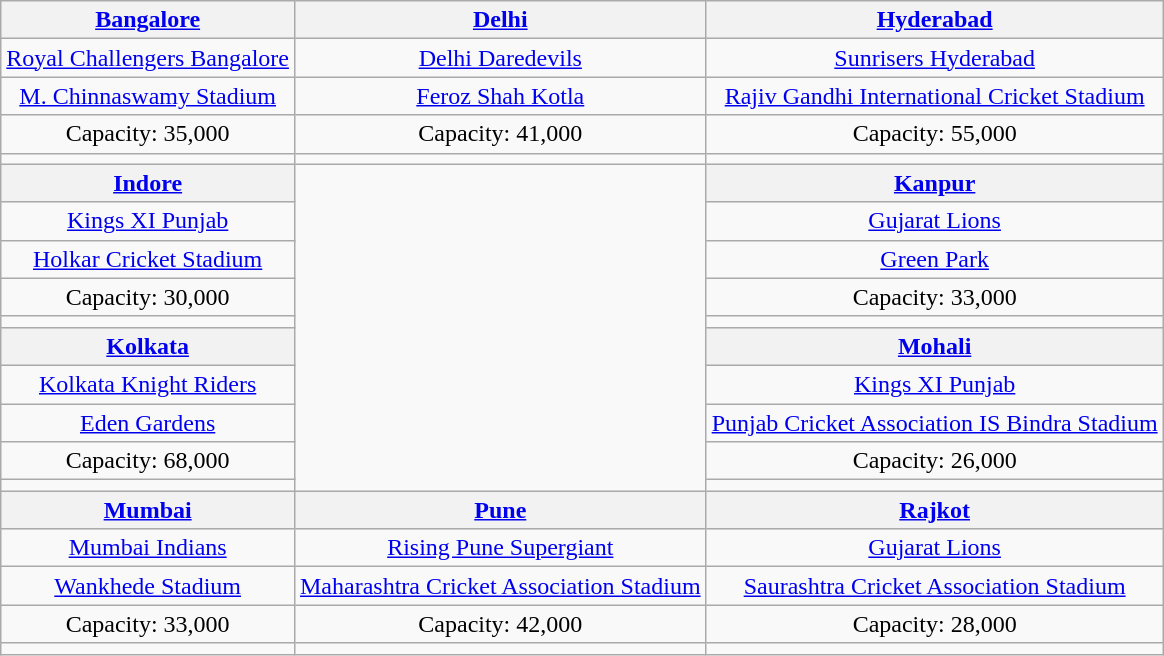<table class="wikitable" style="text-align:center;margin:auto">
<tr>
<th><a href='#'>Bangalore</a></th>
<th><a href='#'>Delhi</a></th>
<th><a href='#'>Hyderabad</a></th>
</tr>
<tr>
<td><a href='#'>Royal Challengers Bangalore</a></td>
<td><a href='#'>Delhi Daredevils</a></td>
<td><a href='#'>Sunrisers Hyderabad</a></td>
</tr>
<tr>
<td><a href='#'>M. Chinnaswamy Stadium</a></td>
<td><a href='#'>Feroz Shah Kotla</a></td>
<td><a href='#'>Rajiv Gandhi International Cricket Stadium</a></td>
</tr>
<tr>
<td>Capacity: 35,000</td>
<td>Capacity: 41,000</td>
<td>Capacity: 55,000</td>
</tr>
<tr>
<td></td>
<td></td>
<td></td>
</tr>
<tr>
<th><a href='#'>Indore</a></th>
<td rowspan=10 style="vertical-align:top"><br></td>
<th><a href='#'>Kanpur</a></th>
</tr>
<tr>
<td><a href='#'>Kings XI Punjab</a></td>
<td><a href='#'>Gujarat Lions</a></td>
</tr>
<tr>
<td><a href='#'>Holkar Cricket Stadium</a></td>
<td><a href='#'>Green Park</a></td>
</tr>
<tr>
<td>Capacity: 30,000</td>
<td>Capacity: 33,000</td>
</tr>
<tr>
<td></td>
<td></td>
</tr>
<tr>
<th><a href='#'>Kolkata</a></th>
<th><a href='#'>Mohali</a></th>
</tr>
<tr>
<td><a href='#'>Kolkata Knight Riders</a></td>
<td><a href='#'>Kings XI Punjab</a></td>
</tr>
<tr>
<td><a href='#'>Eden Gardens</a></td>
<td><a href='#'>Punjab Cricket Association IS Bindra Stadium</a></td>
</tr>
<tr>
<td>Capacity: 68,000</td>
<td>Capacity: 26,000</td>
</tr>
<tr>
<td></td>
<td></td>
</tr>
<tr>
<th><a href='#'>Mumbai</a></th>
<th><a href='#'>Pune</a></th>
<th><a href='#'>Rajkot</a></th>
</tr>
<tr>
<td><a href='#'>Mumbai Indians</a></td>
<td><a href='#'>Rising Pune Supergiant</a></td>
<td><a href='#'>Gujarat Lions</a></td>
</tr>
<tr>
<td><a href='#'>Wankhede Stadium</a></td>
<td><a href='#'>Maharashtra Cricket Association Stadium</a></td>
<td><a href='#'>Saurashtra Cricket Association Stadium</a></td>
</tr>
<tr>
<td>Capacity: 33,000</td>
<td>Capacity: 42,000</td>
<td>Capacity: 28,000</td>
</tr>
<tr>
<td></td>
<td></td>
<td></td>
</tr>
</table>
